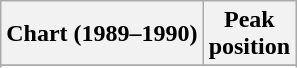<table class="wikitable sortable plainrowheaders" style="text-align:center">
<tr>
<th scope="col">Chart (1989–1990)</th>
<th scope="col">Peak<br> position</th>
</tr>
<tr>
</tr>
<tr>
</tr>
<tr>
</tr>
<tr>
</tr>
<tr>
</tr>
</table>
